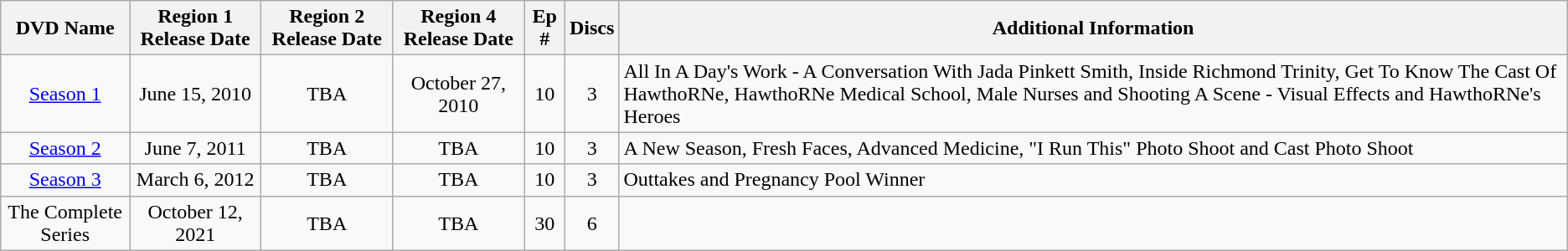<table class="wikitable">
<tr>
<th>DVD Name</th>
<th>Region 1 Release Date</th>
<th>Region 2 Release Date</th>
<th>Region 4 Release Date</th>
<th>Ep #</th>
<th>Discs</th>
<th>Additional Information</th>
</tr>
<tr>
<td align="center"><a href='#'>Season 1</a></td>
<td align="center">June 15, 2010</td>
<td align="center">TBA</td>
<td align="center">October 27, 2010</td>
<td align="center">10</td>
<td align="center">3</td>
<td>All In A Day's Work - A Conversation With Jada Pinkett Smith, Inside Richmond Trinity, Get To Know The Cast Of HawthoRNe, HawthoRNe Medical School, Male Nurses and Shooting A Scene - Visual Effects and HawthoRNe's Heroes</td>
</tr>
<tr>
<td align="center"><a href='#'>Season 2</a></td>
<td align="center">June 7, 2011</td>
<td align="center">TBA</td>
<td align="center">TBA</td>
<td align="center">10</td>
<td align="center">3</td>
<td>A New Season, Fresh Faces, Advanced Medicine, "I Run This" Photo Shoot and Cast Photo Shoot</td>
</tr>
<tr>
<td align="center"><a href='#'>Season 3</a></td>
<td align="center">March 6, 2012</td>
<td align="center">TBA</td>
<td align="center">TBA</td>
<td align="center">10</td>
<td align="center">3</td>
<td>Outtakes and Pregnancy Pool Winner</td>
</tr>
<tr>
<td align="center">The Complete Series</td>
<td align="center">October 12, 2021</td>
<td align="center">TBA</td>
<td align="center">TBA</td>
<td align="center">30</td>
<td align="center">6</td>
<td></td>
</tr>
</table>
